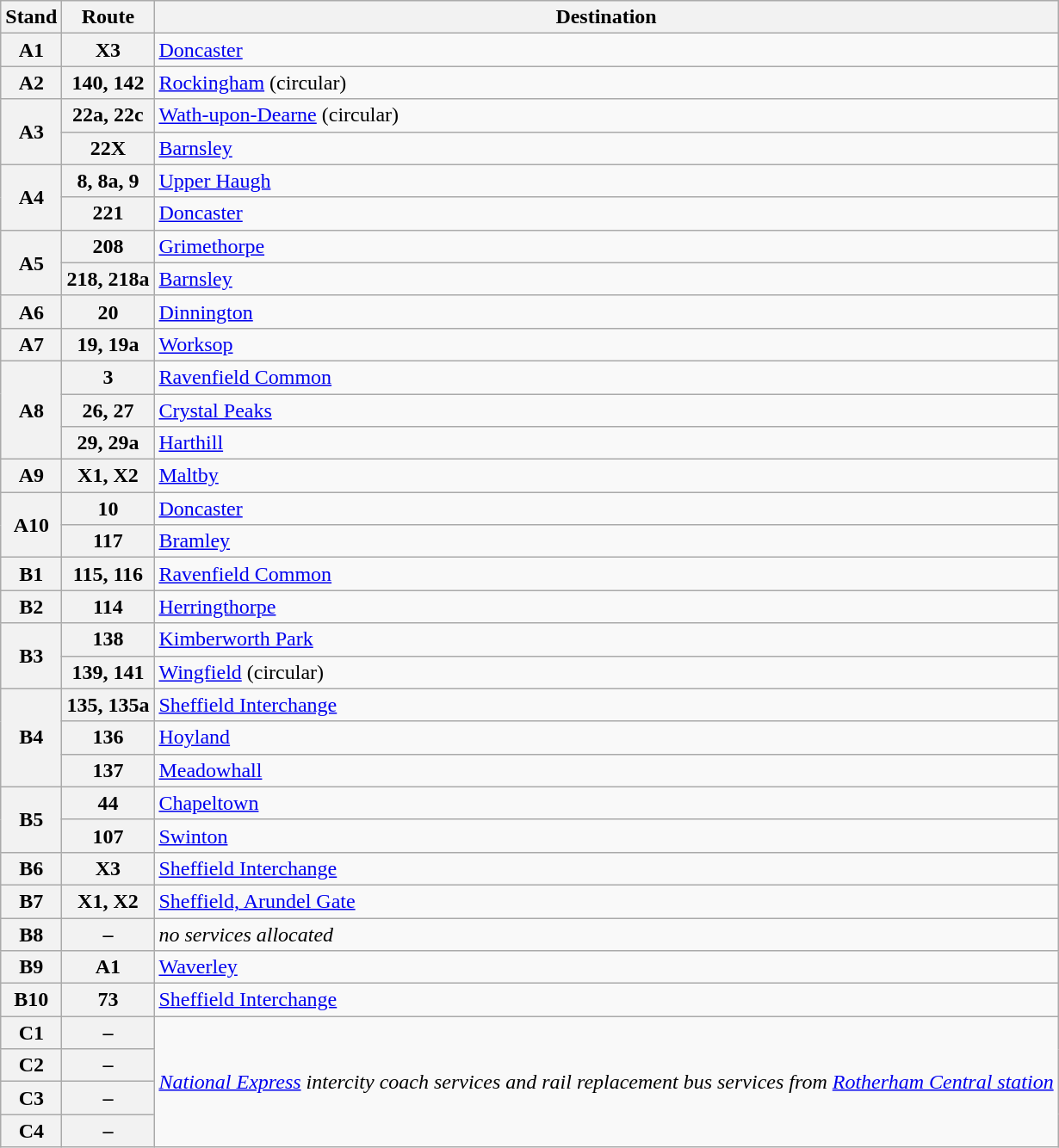<table class="wikitable">
<tr>
<th><strong>Stand</strong></th>
<th><strong>Route</strong></th>
<th><strong>Destination</strong></th>
</tr>
<tr>
<th>A1</th>
<th>X3</th>
<td><a href='#'>Doncaster</a>    </td>
</tr>
<tr>
<th>A2</th>
<th>140, 142</th>
<td><a href='#'>Rockingham</a> (circular)  </td>
</tr>
<tr>
<th rowspan="2">A3</th>
<th>22a, 22c</th>
<td><a href='#'>Wath-upon-Dearne</a>  (circular)  </td>
</tr>
<tr>
<th>22X</th>
<td><a href='#'>Barnsley</a>    </td>
</tr>
<tr>
<th rowspan="2">A4</th>
<th>8, 8a, 9</th>
<td><a href='#'>Upper Haugh</a>  </td>
</tr>
<tr>
<th>221</th>
<td><a href='#'>Doncaster</a>    </td>
</tr>
<tr>
<th rowspan="2">A5</th>
<th>208</th>
<td><a href='#'>Grimethorpe</a>  </td>
</tr>
<tr>
<th>218, 218a</th>
<td><a href='#'>Barnsley</a>    </td>
</tr>
<tr>
<th>A6</th>
<th>20</th>
<td><a href='#'>Dinnington</a>   </td>
</tr>
<tr>
<th>A7</th>
<th>19, 19a</th>
<td><a href='#'>Worksop</a>   </td>
</tr>
<tr>
<th rowspan="3">A8</th>
<th>3</th>
<td><a href='#'>Ravenfield Common</a>  </td>
</tr>
<tr>
<th>26, 27</th>
<td><a href='#'>Crystal Peaks</a>    </td>
</tr>
<tr>
<th>29, 29a</th>
<td><a href='#'>Harthill</a>  </td>
</tr>
<tr>
<th>A9</th>
<th>X1, X2</th>
<td><a href='#'>Maltby</a>  </td>
</tr>
<tr>
<th rowspan="2">A10</th>
<th>10</th>
<td><a href='#'>Doncaster</a>    </td>
</tr>
<tr>
<th>117</th>
<td><a href='#'>Bramley</a>  </td>
</tr>
<tr>
<th>B1</th>
<th>115, 116</th>
<td><a href='#'>Ravenfield Common</a>  </td>
</tr>
<tr>
<th>B2</th>
<th>114</th>
<td><a href='#'>Herringthorpe</a>  </td>
</tr>
<tr>
<th rowspan="2">B3</th>
<th>138</th>
<td><a href='#'>Kimberworth Park</a>  </td>
</tr>
<tr>
<th>139, 141</th>
<td><a href='#'>Wingfield</a> (circular)  </td>
</tr>
<tr>
<th rowspan="3">B4</th>
<th>135, 135a</th>
<td><a href='#'>Sheffield Interchange</a>     </td>
</tr>
<tr>
<th>136</th>
<td><a href='#'>Hoyland</a>  </td>
</tr>
<tr>
<th>137</th>
<td><a href='#'>Meadowhall</a>     </td>
</tr>
<tr>
<th rowspan="2">B5</th>
<th>44</th>
<td><a href='#'>Chapeltown</a>   </td>
</tr>
<tr>
<th>107</th>
<td><a href='#'>Swinton</a>   </td>
</tr>
<tr>
<th>B6</th>
<th>X3</th>
<td><a href='#'>Sheffield Interchange</a>     </td>
</tr>
<tr>
<th>B7</th>
<th>X1, X2</th>
<td><a href='#'>Sheffield, Arundel Gate</a>    </td>
</tr>
<tr>
<th>B8</th>
<th>–</th>
<td><em>no services allocated</em></td>
</tr>
<tr>
<th>B9</th>
<th>A1</th>
<td><a href='#'>Waverley</a>  </td>
</tr>
<tr>
<th>B10</th>
<th>73</th>
<td><a href='#'>Sheffield Interchange</a>     </td>
</tr>
<tr>
<th>C1</th>
<th>–</th>
<td rowspan="4"><em><a href='#'>National Express</a> intercity coach services and rail replacement bus services from <a href='#'>Rotherham Central station</a>  </em></td>
</tr>
<tr>
<th>C2</th>
<th>–</th>
</tr>
<tr>
<th>C3</th>
<th>–</th>
</tr>
<tr>
<th>C4</th>
<th>–</th>
</tr>
</table>
